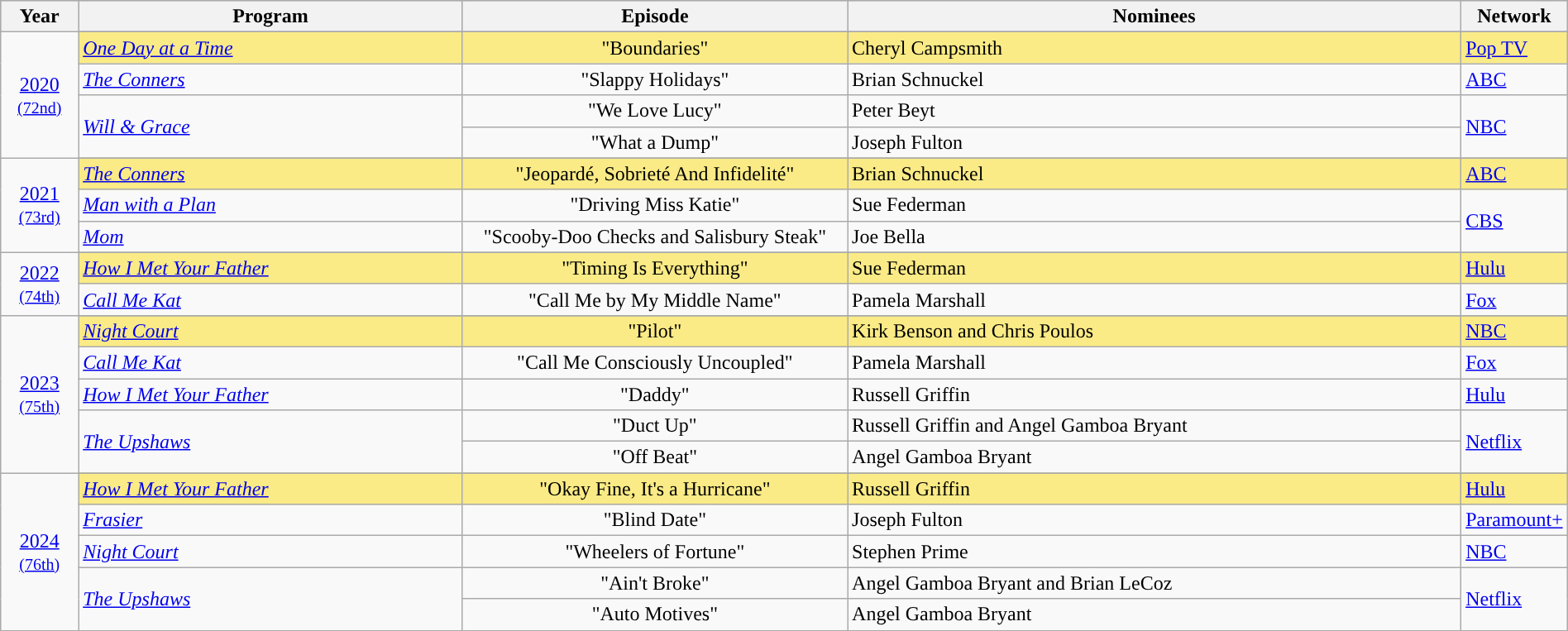<table class="wikitable" style="width:100%">
<tr style="background:#bebebe;">
<th style="width:5%;">Year</th>
<th style="width:25%;">Program</th>
<th style="width:25%;">Episode</th>
<th style="width:40%;">Nominees</th>
<th style="width:5%;">Network</th>
</tr>
<tr>
<td rowspan=5 style="text-align:center;"><a href='#'>2020</a><br><small><a href='#'>(72nd)</a></small><br></td>
</tr>
<tr style="background:#FAEB86;">
<td><em><a href='#'>One Day at a Time</a></em></td>
<td align=center>"Boundaries"</td>
<td>Cheryl Campsmith</td>
<td><a href='#'>Pop TV</a></td>
</tr>
<tr>
<td><em><a href='#'>The Conners</a></em></td>
<td align=center>"Slappy Holidays"</td>
<td>Brian Schnuckel</td>
<td><a href='#'>ABC</a></td>
</tr>
<tr>
<td rowspan=2><em><a href='#'>Will & Grace</a></em></td>
<td align=center>"We Love Lucy"</td>
<td>Peter Beyt</td>
<td rowspan=2><a href='#'>NBC</a></td>
</tr>
<tr>
<td align=center>"What a Dump"</td>
<td>Joseph Fulton</td>
</tr>
<tr>
<td rowspan=4 style="text-align:center;"><a href='#'>2021</a><br><small><a href='#'>(73rd)</a></small><br></td>
</tr>
<tr style="background:#FAEB86;">
<td><em><a href='#'>The Conners</a></em></td>
<td align=center>"Jeopardé, Sobrieté And Infidelité"</td>
<td>Brian Schnuckel</td>
<td><a href='#'>ABC</a></td>
</tr>
<tr>
<td><em><a href='#'>Man with a Plan</a></em></td>
<td align=center>"Driving Miss Katie"</td>
<td>Sue Federman</td>
<td rowspan=2><a href='#'>CBS</a></td>
</tr>
<tr>
<td><em><a href='#'>Mom</a></em></td>
<td align=center>"Scooby-Doo Checks and Salisbury Steak"</td>
<td>Joe Bella</td>
</tr>
<tr>
<td rowspan=3 style="text-align:center;"><a href='#'>2022</a><br><small><a href='#'>(74th)</a></small><br></td>
</tr>
<tr style="background:#FAEB86;">
<td><em><a href='#'>How I Met Your Father</a></em></td>
<td align=center>"Timing Is Everything"</td>
<td>Sue Federman</td>
<td><a href='#'>Hulu</a></td>
</tr>
<tr>
<td><em><a href='#'>Call Me Kat</a></em></td>
<td align=center>"Call Me by My Middle Name"</td>
<td>Pamela Marshall</td>
<td><a href='#'>Fox</a></td>
</tr>
<tr>
<td rowspan=6 style="text-align:center;"><a href='#'>2023</a><br><small><a href='#'>(75th)</a></small><br></td>
</tr>
<tr style="background:#FAEB86;">
<td><em><a href='#'>Night Court</a></em></td>
<td align=center>"Pilot"</td>
<td>Kirk Benson and Chris Poulos</td>
<td><a href='#'>NBC</a></td>
</tr>
<tr>
<td><em><a href='#'>Call Me Kat</a></em></td>
<td align=center>"Call Me Consciously Uncoupled"</td>
<td>Pamela Marshall</td>
<td><a href='#'>Fox</a></td>
</tr>
<tr>
<td><em><a href='#'>How I Met Your Father</a></em></td>
<td align=center>"Daddy"</td>
<td>Russell Griffin</td>
<td><a href='#'>Hulu</a></td>
</tr>
<tr>
<td rowspan="2"><em><a href='#'>The Upshaws</a></em></td>
<td align=center>"Duct Up"</td>
<td>Russell Griffin and Angel Gamboa Bryant</td>
<td rowspan="2"><a href='#'>Netflix</a></td>
</tr>
<tr>
<td align=center>"Off Beat"</td>
<td>Angel Gamboa Bryant</td>
</tr>
<tr>
<td rowspan=6 style="text-align:center;"><a href='#'>2024</a><br><small><a href='#'>(76th)</a></small><br></td>
</tr>
<tr style="background:#FAEB86;">
<td><em><a href='#'>How I Met Your Father</a></em></td>
<td align=center>"Okay Fine, It's a Hurricane"</td>
<td>Russell Griffin</td>
<td><a href='#'>Hulu</a></td>
</tr>
<tr>
<td><em><a href='#'>Frasier</a></em></td>
<td align=center>"Blind Date"</td>
<td>Joseph Fulton</td>
<td><a href='#'>Paramount+</a></td>
</tr>
<tr>
<td><em><a href='#'>Night Court</a></em></td>
<td align=center>"Wheelers of Fortune"</td>
<td>Stephen Prime</td>
<td><a href='#'>NBC</a></td>
</tr>
<tr>
<td rowspan="2"><em><a href='#'>The Upshaws</a></em></td>
<td align=center>"Ain't Broke"</td>
<td>Angel Gamboa Bryant and Brian LeCoz</td>
<td rowspan="2"><a href='#'>Netflix</a></td>
</tr>
<tr>
<td align=center>"Auto Motives"</td>
<td>Angel Gamboa Bryant</td>
</tr>
</table>
